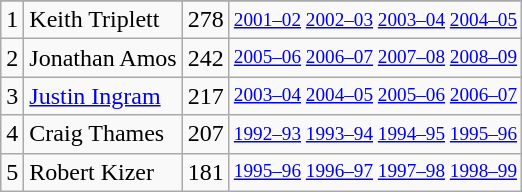<table class="wikitable">
<tr>
</tr>
<tr>
<td>1</td>
<td>Keith Triplett</td>
<td>278</td>
<td style="font-size:80%;"><a href='#'>2001–02</a> <a href='#'>2002–03</a> <a href='#'>2003–04</a> <a href='#'>2004–05</a></td>
</tr>
<tr>
<td>2</td>
<td>Jonathan Amos</td>
<td>242</td>
<td style="font-size:80%;"><a href='#'>2005–06</a> <a href='#'>2006–07</a> <a href='#'>2007–08</a> <a href='#'>2008–09</a></td>
</tr>
<tr>
<td>3</td>
<td><a href='#'>Justin Ingram</a></td>
<td>217</td>
<td style="font-size:80%;"><a href='#'>2003–04</a> <a href='#'>2004–05</a> <a href='#'>2005–06</a> <a href='#'>2006–07</a></td>
</tr>
<tr>
<td>4</td>
<td>Craig Thames</td>
<td>207</td>
<td style="font-size:80%;"><a href='#'>1992–93</a> <a href='#'>1993–94</a> <a href='#'>1994–95</a> <a href='#'>1995–96</a></td>
</tr>
<tr>
<td>5</td>
<td>Robert Kizer</td>
<td>181</td>
<td style="font-size:80%;"><a href='#'>1995–96</a> <a href='#'>1996–97</a> <a href='#'>1997–98</a> <a href='#'>1998–99</a></td>
</tr>
</table>
